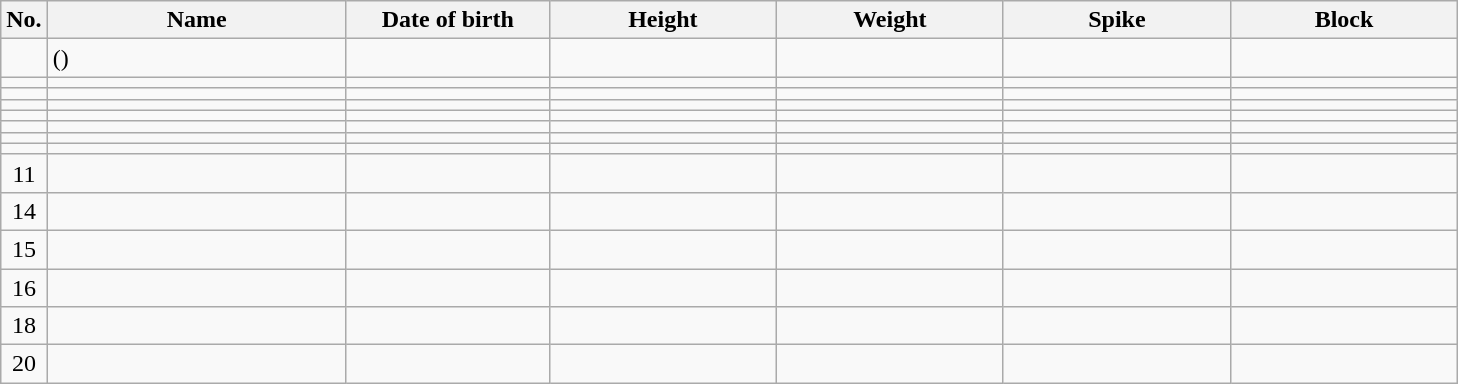<table class="wikitable sortable" style="font-size:100%; text-align:center;">
<tr>
<th>No.</th>
<th style="width:12em">Name</th>
<th style="width:8em">Date of birth</th>
<th style="width:9em">Height</th>
<th style="width:9em">Weight</th>
<th style="width:9em">Spike</th>
<th style="width:9em">Block</th>
</tr>
<tr>
<td></td>
<td align=left>  ()</td>
<td align=right></td>
<td></td>
<td></td>
<td></td>
<td></td>
</tr>
<tr>
<td></td>
<td align=left> </td>
<td align=right></td>
<td></td>
<td></td>
<td></td>
<td></td>
</tr>
<tr>
<td></td>
<td align=left> </td>
<td align=right></td>
<td></td>
<td></td>
<td></td>
<td></td>
</tr>
<tr>
<td></td>
<td align=left> </td>
<td align=right></td>
<td></td>
<td></td>
<td></td>
<td></td>
</tr>
<tr>
<td></td>
<td align=left> </td>
<td align=right></td>
<td></td>
<td></td>
<td></td>
<td></td>
</tr>
<tr>
<td></td>
<td align=left> </td>
<td align=right></td>
<td></td>
<td></td>
<td></td>
<td></td>
</tr>
<tr>
<td></td>
<td align=left> </td>
<td align=right></td>
<td></td>
<td></td>
<td></td>
<td></td>
</tr>
<tr>
<td></td>
<td align=left> </td>
<td align=right></td>
<td></td>
<td></td>
<td></td>
<td></td>
</tr>
<tr>
<td>11</td>
<td align=left> </td>
<td align=right></td>
<td></td>
<td></td>
<td></td>
<td></td>
</tr>
<tr>
<td>14</td>
<td align=left> </td>
<td align=right></td>
<td></td>
<td></td>
<td></td>
<td></td>
</tr>
<tr>
<td>15</td>
<td align=left> </td>
<td align=right></td>
<td></td>
<td></td>
<td></td>
<td></td>
</tr>
<tr>
<td>16</td>
<td align=left> </td>
<td align=right></td>
<td></td>
<td></td>
<td></td>
<td></td>
</tr>
<tr>
<td>18</td>
<td align=left> </td>
<td align=right></td>
<td></td>
<td></td>
<td></td>
<td></td>
</tr>
<tr>
<td>20</td>
<td align=left> </td>
<td align=right></td>
<td></td>
<td></td>
<td></td>
<td></td>
</tr>
</table>
